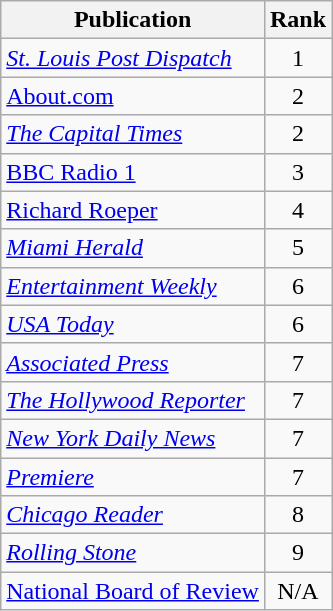<table class="wikitable sortable">
<tr>
<th>Publication</th>
<th>Rank</th>
</tr>
<tr>
<td><em><a href='#'>St. Louis Post Dispatch</a></em></td>
<td style="text-align:center;">1</td>
</tr>
<tr>
<td><a href='#'>About.com</a></td>
<td style="text-align:center;">2</td>
</tr>
<tr>
<td><em><a href='#'>The Capital Times</a></em></td>
<td style="text-align:center;">2</td>
</tr>
<tr>
<td><a href='#'>BBC Radio 1</a></td>
<td style="text-align:center;">3</td>
</tr>
<tr>
<td><a href='#'>Richard Roeper</a></td>
<td style="text-align:center;">4</td>
</tr>
<tr>
<td><em><a href='#'>Miami Herald</a></em></td>
<td style="text-align:center;">5</td>
</tr>
<tr>
<td><em><a href='#'>Entertainment Weekly</a></em></td>
<td style="text-align:center;">6</td>
</tr>
<tr>
<td><em><a href='#'>USA Today</a></em></td>
<td style="text-align:center;">6</td>
</tr>
<tr>
<td><em><a href='#'>Associated Press</a></em></td>
<td style="text-align:center;">7</td>
</tr>
<tr>
<td><em><a href='#'>The Hollywood Reporter</a></em></td>
<td style="text-align:center;">7</td>
</tr>
<tr>
<td><em><a href='#'>New York Daily News</a></em></td>
<td style="text-align:center;">7</td>
</tr>
<tr>
<td><em><a href='#'>Premiere</a></em></td>
<td style="text-align:center;">7</td>
</tr>
<tr>
<td><em><a href='#'>Chicago Reader</a></em></td>
<td style="text-align:center;">8</td>
</tr>
<tr>
<td><em><a href='#'>Rolling Stone</a></em></td>
<td style="text-align:center;">9</td>
</tr>
<tr>
<td><a href='#'>National Board of Review</a></td>
<td style="text-align:center;">N/A</td>
</tr>
</table>
